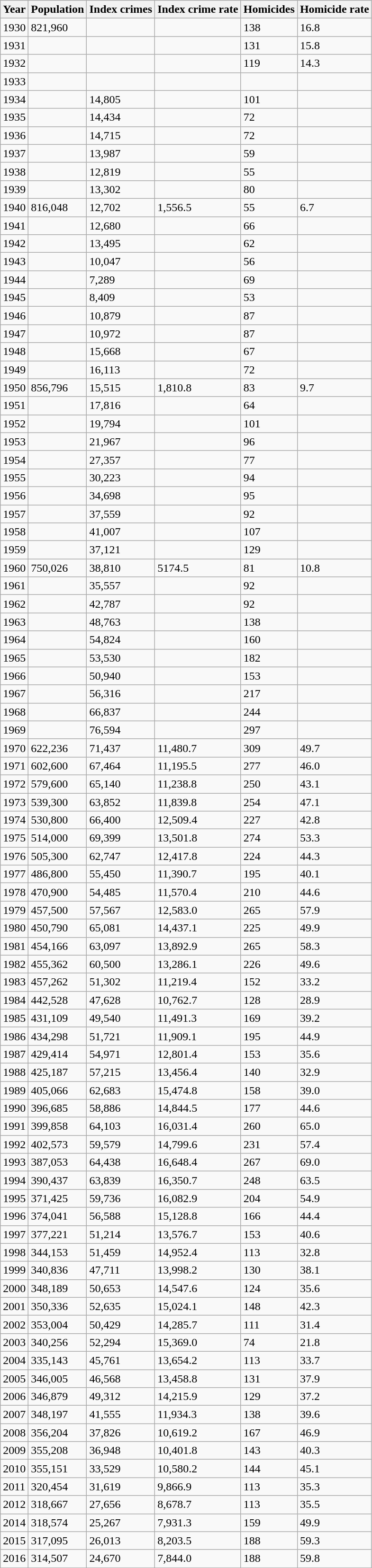<table class="wikitable mw-collapsible mw-collapsed">
<tr>
<th data-sort-type="number">Year</th>
<th>Population</th>
<th>Index crimes</th>
<th>Index crime rate</th>
<th>Homicides</th>
<th>Homicide rate</th>
</tr>
<tr>
<td>1930</td>
<td>821,960</td>
<td></td>
<td></td>
<td>138</td>
<td>16.8</td>
</tr>
<tr>
<td>1931</td>
<td></td>
<td></td>
<td></td>
<td>131</td>
<td>15.8</td>
</tr>
<tr>
<td>1932</td>
<td></td>
<td></td>
<td></td>
<td>119</td>
<td>14.3</td>
</tr>
<tr>
<td>1933</td>
<td></td>
<td></td>
<td></td>
<td></td>
<td></td>
</tr>
<tr>
<td>1934</td>
<td></td>
<td>14,805</td>
<td></td>
<td>101</td>
<td></td>
</tr>
<tr>
<td>1935</td>
<td></td>
<td>14,434</td>
<td></td>
<td>72</td>
<td></td>
</tr>
<tr>
<td>1936</td>
<td></td>
<td>14,715</td>
<td></td>
<td>72</td>
<td></td>
</tr>
<tr>
<td>1937</td>
<td></td>
<td>13,987</td>
<td></td>
<td>59</td>
<td></td>
</tr>
<tr>
<td>1938</td>
<td></td>
<td>12,819</td>
<td></td>
<td>55</td>
<td></td>
</tr>
<tr>
<td>1939</td>
<td></td>
<td>13,302</td>
<td></td>
<td>80</td>
<td></td>
</tr>
<tr>
<td>1940</td>
<td>816,048</td>
<td>12,702</td>
<td>1,556.5</td>
<td>55</td>
<td>6.7</td>
</tr>
<tr>
<td>1941</td>
<td></td>
<td>12,680</td>
<td></td>
<td>66</td>
<td></td>
</tr>
<tr>
<td>1942</td>
<td></td>
<td>13,495</td>
<td></td>
<td>62</td>
<td></td>
</tr>
<tr>
<td>1943</td>
<td></td>
<td>10,047</td>
<td></td>
<td>56</td>
<td></td>
</tr>
<tr>
<td>1944</td>
<td></td>
<td>7,289</td>
<td></td>
<td>69</td>
<td></td>
</tr>
<tr>
<td>1945</td>
<td></td>
<td>8,409</td>
<td></td>
<td>53</td>
<td></td>
</tr>
<tr>
<td>1946</td>
<td></td>
<td>10,879</td>
<td></td>
<td>87</td>
<td></td>
</tr>
<tr>
<td>1947</td>
<td></td>
<td>10,972</td>
<td></td>
<td>87</td>
<td></td>
</tr>
<tr>
<td>1948</td>
<td></td>
<td>15,668</td>
<td></td>
<td>67</td>
<td></td>
</tr>
<tr>
<td>1949</td>
<td></td>
<td>16,113</td>
<td></td>
<td>72</td>
<td></td>
</tr>
<tr>
<td>1950</td>
<td>856,796</td>
<td>15,515</td>
<td>1,810.8</td>
<td>83</td>
<td>9.7</td>
</tr>
<tr>
<td>1951</td>
<td></td>
<td>17,816</td>
<td></td>
<td>64</td>
<td></td>
</tr>
<tr>
<td>1952</td>
<td></td>
<td>19,794</td>
<td></td>
<td>101</td>
<td></td>
</tr>
<tr>
<td>1953</td>
<td></td>
<td>21,967</td>
<td></td>
<td>96</td>
<td></td>
</tr>
<tr>
<td>1954</td>
<td></td>
<td>27,357</td>
<td></td>
<td>77</td>
<td></td>
</tr>
<tr>
<td>1955</td>
<td></td>
<td>30,223</td>
<td></td>
<td>94</td>
<td></td>
</tr>
<tr>
<td>1956</td>
<td></td>
<td>34,698</td>
<td></td>
<td>95</td>
<td></td>
</tr>
<tr>
<td>1957</td>
<td></td>
<td>37,559</td>
<td></td>
<td>92</td>
<td></td>
</tr>
<tr>
<td>1958</td>
<td></td>
<td>41,007</td>
<td></td>
<td>107</td>
<td></td>
</tr>
<tr>
<td>1959</td>
<td></td>
<td>37,121</td>
<td></td>
<td>129</td>
<td></td>
</tr>
<tr>
<td>1960</td>
<td>750,026</td>
<td>38,810</td>
<td>5174.5</td>
<td>81</td>
<td>10.8</td>
</tr>
<tr>
<td>1961</td>
<td></td>
<td>35,557</td>
<td></td>
<td>92</td>
<td></td>
</tr>
<tr>
<td>1962</td>
<td></td>
<td>42,787</td>
<td></td>
<td>92</td>
<td></td>
</tr>
<tr>
<td>1963</td>
<td></td>
<td>48,763</td>
<td></td>
<td>138</td>
<td></td>
</tr>
<tr>
<td>1964</td>
<td></td>
<td>54,824</td>
<td></td>
<td>160</td>
<td></td>
</tr>
<tr>
<td>1965</td>
<td></td>
<td>53,530</td>
<td></td>
<td>182</td>
<td></td>
</tr>
<tr>
<td>1966</td>
<td></td>
<td>50,940</td>
<td></td>
<td>153</td>
<td></td>
</tr>
<tr>
<td>1967</td>
<td></td>
<td>56,316</td>
<td></td>
<td>217</td>
<td></td>
</tr>
<tr>
<td>1968</td>
<td></td>
<td>66,837</td>
<td></td>
<td>244</td>
<td></td>
</tr>
<tr>
<td>1969</td>
<td></td>
<td>76,594</td>
<td></td>
<td>297</td>
<td></td>
</tr>
<tr>
<td>1970</td>
<td>622,236</td>
<td>71,437</td>
<td>11,480.7</td>
<td>309</td>
<td>49.7</td>
</tr>
<tr>
<td>1971</td>
<td>602,600</td>
<td>67,464</td>
<td>11,195.5</td>
<td>277</td>
<td>46.0</td>
</tr>
<tr>
<td>1972</td>
<td>579,600</td>
<td>65,140</td>
<td>11,238.8</td>
<td>250</td>
<td>43.1</td>
</tr>
<tr>
<td>1973</td>
<td>539,300</td>
<td>63,852</td>
<td>11,839.8</td>
<td>254</td>
<td>47.1</td>
</tr>
<tr>
<td>1974</td>
<td>530,800</td>
<td>66,400</td>
<td>12,509.4</td>
<td>227</td>
<td>42.8</td>
</tr>
<tr>
<td>1975</td>
<td>514,000</td>
<td>69,399</td>
<td>13,501.8</td>
<td>274</td>
<td>53.3</td>
</tr>
<tr>
<td>1976</td>
<td>505,300</td>
<td>62,747</td>
<td>12,417.8</td>
<td>224</td>
<td>44.3</td>
</tr>
<tr>
<td>1977</td>
<td>486,800</td>
<td>55,450</td>
<td>11,390.7</td>
<td>195</td>
<td>40.1</td>
</tr>
<tr>
<td>1978</td>
<td>470,900</td>
<td>54,485</td>
<td>11,570.4</td>
<td>210</td>
<td>44.6</td>
</tr>
<tr>
<td>1979</td>
<td>457,500</td>
<td>57,567</td>
<td>12,583.0</td>
<td>265</td>
<td>57.9</td>
</tr>
<tr>
<td>1980</td>
<td>450,790</td>
<td>65,081</td>
<td>14,437.1</td>
<td>225</td>
<td>49.9</td>
</tr>
<tr>
<td>1981</td>
<td>454,166</td>
<td>63,097</td>
<td>13,892.9</td>
<td>265</td>
<td>58.3</td>
</tr>
<tr>
<td>1982</td>
<td>455,362</td>
<td>60,500</td>
<td>13,286.1</td>
<td>226</td>
<td>49.6</td>
</tr>
<tr>
<td>1983</td>
<td>457,262</td>
<td>51,302</td>
<td>11,219.4</td>
<td>152</td>
<td>33.2</td>
</tr>
<tr>
<td>1984</td>
<td>442,528</td>
<td>47,628</td>
<td>10,762.7</td>
<td>128</td>
<td>28.9</td>
</tr>
<tr>
<td>1985</td>
<td>431,109</td>
<td>49,540</td>
<td>11,491.3</td>
<td>169</td>
<td>39.2</td>
</tr>
<tr>
<td>1986</td>
<td>434,298</td>
<td>51,721</td>
<td>11,909.1</td>
<td>195</td>
<td>44.9</td>
</tr>
<tr>
<td>1987</td>
<td>429,414</td>
<td>54,971</td>
<td>12,801.4</td>
<td>153</td>
<td>35.6</td>
</tr>
<tr>
<td>1988</td>
<td>425,187</td>
<td>57,215</td>
<td>13,456.4</td>
<td>140</td>
<td>32.9</td>
</tr>
<tr>
<td>1989</td>
<td>405,066</td>
<td>62,683</td>
<td>15,474.8</td>
<td>158</td>
<td>39.0</td>
</tr>
<tr>
<td>1990</td>
<td>396,685</td>
<td>58,886</td>
<td>14,844.5</td>
<td>177</td>
<td>44.6</td>
</tr>
<tr>
<td>1991</td>
<td>399,858</td>
<td>64,103</td>
<td>16,031.4</td>
<td>260</td>
<td>65.0</td>
</tr>
<tr>
<td>1992</td>
<td>402,573</td>
<td>59,579</td>
<td>14,799.6</td>
<td>231</td>
<td>57.4</td>
</tr>
<tr>
<td>1993</td>
<td>387,053</td>
<td>64,438</td>
<td>16,648.4</td>
<td>267</td>
<td>69.0</td>
</tr>
<tr>
<td>1994</td>
<td>390,437</td>
<td>63,839</td>
<td>16,350.7</td>
<td>248</td>
<td>63.5</td>
</tr>
<tr>
<td>1995</td>
<td>371,425</td>
<td>59,736</td>
<td>16,082.9</td>
<td>204</td>
<td>54.9</td>
</tr>
<tr>
<td>1996</td>
<td>374,041</td>
<td>56,588</td>
<td>15,128.8</td>
<td>166</td>
<td>44.4</td>
</tr>
<tr>
<td>1997</td>
<td>377,221</td>
<td>51,214</td>
<td>13,576.7</td>
<td>153</td>
<td>40.6</td>
</tr>
<tr>
<td>1998</td>
<td>344,153</td>
<td>51,459</td>
<td>14,952.4</td>
<td>113</td>
<td>32.8</td>
</tr>
<tr>
<td>1999</td>
<td>340,836</td>
<td>47,711</td>
<td>13,998.2</td>
<td>130</td>
<td>38.1</td>
</tr>
<tr>
<td>2000</td>
<td>348,189</td>
<td>50,653</td>
<td>14,547.6</td>
<td>124</td>
<td>35.6</td>
</tr>
<tr>
<td>2001</td>
<td>350,336</td>
<td>52,635</td>
<td>15,024.1</td>
<td>148</td>
<td>42.3</td>
</tr>
<tr>
<td>2002</td>
<td>353,004</td>
<td>50,429</td>
<td>14,285.7</td>
<td>111</td>
<td>31.4</td>
</tr>
<tr>
<td>2003</td>
<td>340,256</td>
<td>52,294</td>
<td>15,369.0</td>
<td>74</td>
<td>21.8</td>
</tr>
<tr>
<td>2004</td>
<td>335,143</td>
<td>45,761</td>
<td>13,654.2</td>
<td>113</td>
<td>33.7</td>
</tr>
<tr>
<td>2005</td>
<td>346,005</td>
<td>46,568</td>
<td>13,458.8</td>
<td>131</td>
<td>37.9</td>
</tr>
<tr>
<td>2006</td>
<td>346,879</td>
<td>49,312</td>
<td>14,215.9</td>
<td>129</td>
<td>37.2</td>
</tr>
<tr>
<td>2007</td>
<td>348,197</td>
<td>41,555</td>
<td>11,934.3</td>
<td>138</td>
<td>39.6</td>
</tr>
<tr>
<td>2008</td>
<td>356,204</td>
<td>37,826</td>
<td>10,619.2</td>
<td>167</td>
<td>46.9</td>
</tr>
<tr>
<td>2009</td>
<td>355,208</td>
<td>36,948</td>
<td>10,401.8</td>
<td>143</td>
<td>40.3</td>
</tr>
<tr>
<td>2010</td>
<td>355,151</td>
<td>33,529</td>
<td>10,580.2</td>
<td>144</td>
<td>45.1</td>
</tr>
<tr>
<td>2011</td>
<td>320,454</td>
<td>31,619</td>
<td>9,866.9</td>
<td>113</td>
<td>35.3</td>
</tr>
<tr>
<td>2012</td>
<td>318,667</td>
<td>27,656</td>
<td>8,678.7</td>
<td>113</td>
<td>35.5</td>
</tr>
<tr>
<td>2014</td>
<td>318,574</td>
<td>25,267</td>
<td>7,931.3</td>
<td>159</td>
<td>49.9</td>
</tr>
<tr>
<td>2015</td>
<td>317,095</td>
<td>26,013</td>
<td>8,203.5</td>
<td>188</td>
<td>59.3</td>
</tr>
<tr>
<td>2016</td>
<td>314,507</td>
<td>24,670</td>
<td>7,844.0</td>
<td>188</td>
<td>59.8<br></td>
</tr>
</table>
